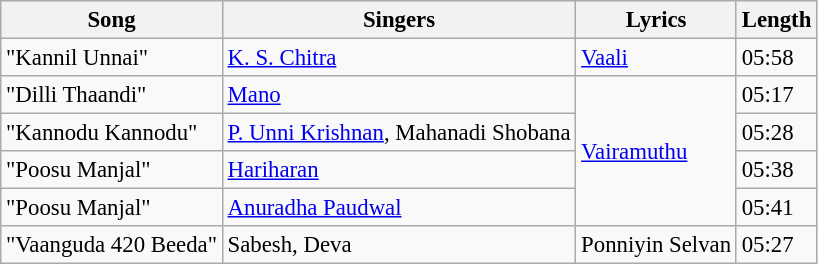<table class="wikitable" style="font-size: 95%;">
<tr>
<th>Song</th>
<th>Singers</th>
<th>Lyrics</th>
<th>Length</th>
</tr>
<tr>
<td>"Kannil Unnai"</td>
<td><a href='#'>K. S. Chitra</a></td>
<td><a href='#'>Vaali</a></td>
<td>05:58</td>
</tr>
<tr>
<td>"Dilli Thaandi"</td>
<td><a href='#'>Mano</a></td>
<td rowspan=4><a href='#'>Vairamuthu</a></td>
<td>05:17</td>
</tr>
<tr>
<td>"Kannodu Kannodu"</td>
<td><a href='#'>P. Unni Krishnan</a>, Mahanadi Shobana</td>
<td>05:28</td>
</tr>
<tr>
<td>"Poosu Manjal"</td>
<td><a href='#'>Hariharan</a></td>
<td>05:38</td>
</tr>
<tr>
<td>"Poosu Manjal"</td>
<td><a href='#'>Anuradha Paudwal</a></td>
<td>05:41</td>
</tr>
<tr>
<td>"Vaanguda 420 Beeda"</td>
<td>Sabesh, Deva</td>
<td>Ponniyin Selvan</td>
<td>05:27</td>
</tr>
</table>
